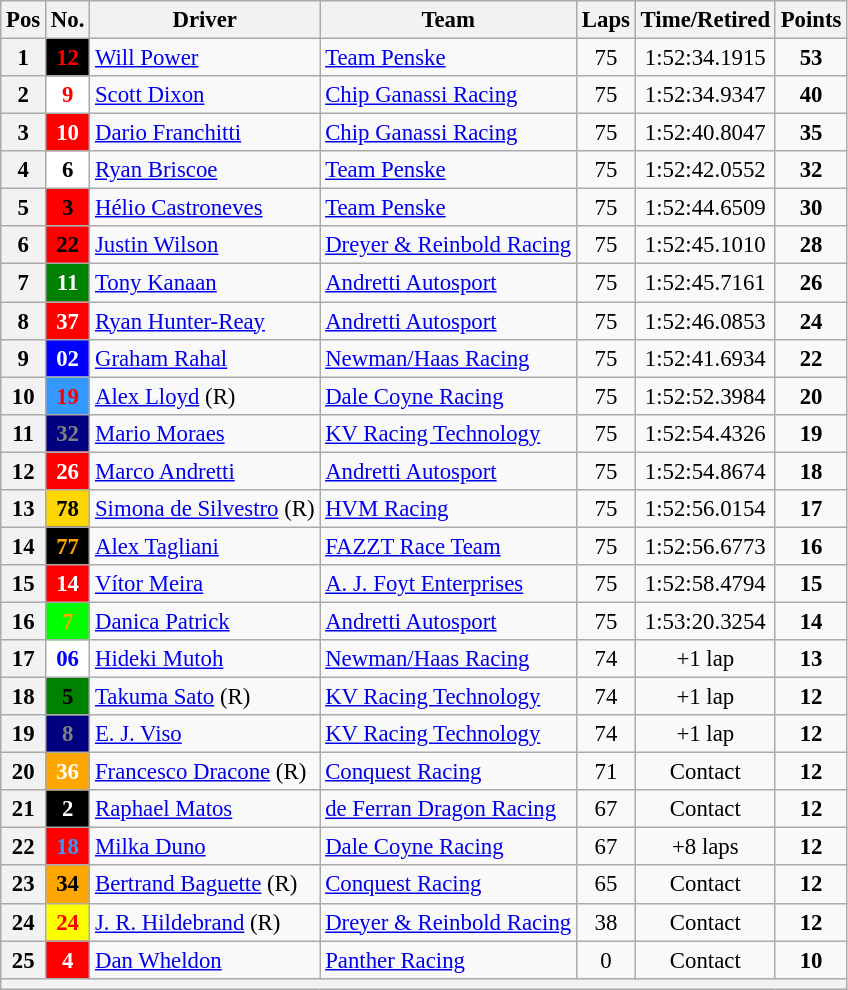<table class="wikitable" style="font-size:95%;">
<tr>
<th>Pos</th>
<th>No.</th>
<th>Driver</th>
<th>Team</th>
<th>Laps</th>
<th>Time/Retired</th>
<th>Points</th>
</tr>
<tr>
<th>1</th>
<td style="background:black; color:red;" align="center"><strong>12</strong></td>
<td> <a href='#'>Will Power</a></td>
<td><a href='#'>Team Penske</a></td>
<td align=center>75</td>
<td align=center>1:52:34.1915</td>
<td align=center><strong>53</strong></td>
</tr>
<tr>
<th>2</th>
<td style="background:white; color:red;" align="center"><strong>9</strong></td>
<td> <a href='#'>Scott Dixon</a></td>
<td><a href='#'>Chip Ganassi Racing</a></td>
<td align=center>75</td>
<td align=center>1:52:34.9347</td>
<td align=center><strong>40</strong></td>
</tr>
<tr>
<th>3</th>
<td style="background:red; color:white;" align=center><strong>10</strong></td>
<td> <a href='#'>Dario Franchitti</a></td>
<td><a href='#'>Chip Ganassi Racing</a></td>
<td align=center>75</td>
<td align=center>1:52:40.8047</td>
<td align=center><strong>35</strong></td>
</tr>
<tr>
<th>4</th>
<td style="background:white; color:black;" align="center"><strong>6</strong></td>
<td> <a href='#'>Ryan Briscoe</a></td>
<td><a href='#'>Team Penske</a></td>
<td align=center>75</td>
<td align=center>1:52:42.0552</td>
<td align=center><strong>32</strong></td>
</tr>
<tr>
<th>5</th>
<td style="background:red; color:black;" align="center"><strong>3</strong></td>
<td> <a href='#'>Hélio Castroneves</a></td>
<td><a href='#'>Team Penske</a></td>
<td align=center>75</td>
<td align=center>1:52:44.6509</td>
<td align=center><strong>30</strong></td>
</tr>
<tr>
<th>6</th>
<td style="background:red; color:black;" align=center><strong>22</strong></td>
<td> <a href='#'>Justin Wilson</a></td>
<td><a href='#'>Dreyer & Reinbold Racing</a></td>
<td align=center>75</td>
<td align=center>1:52:45.1010</td>
<td align=center><strong>28</strong></td>
</tr>
<tr>
<th>7</th>
<td style="background:green; color:white;" align="center"><strong>11</strong></td>
<td> <a href='#'>Tony Kanaan</a></td>
<td><a href='#'>Andretti Autosport</a></td>
<td align=center>75</td>
<td align=center>1:52:45.7161</td>
<td align=center><strong>26</strong></td>
</tr>
<tr>
<th>8</th>
<td style="background:red; color:white;" align="center"><strong>37</strong></td>
<td> <a href='#'>Ryan Hunter-Reay</a></td>
<td><a href='#'>Andretti Autosport</a></td>
<td align=center>75</td>
<td align=center>1:52:46.0853</td>
<td align=center><strong>24</strong></td>
</tr>
<tr>
<th>9</th>
<td style="background:blue; color:white;" align="center"><strong>02</strong></td>
<td> <a href='#'>Graham Rahal</a></td>
<td><a href='#'>Newman/Haas Racing</a></td>
<td align=center>75</td>
<td align=center>1:52:41.6934</td>
<td align=center><strong>22</strong></td>
</tr>
<tr>
<th>10</th>
<td style="background:#3399FF; color:red;" align="center"><strong>19</strong></td>
<td> <a href='#'>Alex Lloyd</a> (R)</td>
<td><a href='#'>Dale Coyne Racing</a></td>
<td align=center>75</td>
<td align=center>1:52:52.3984</td>
<td align=center><strong>20</strong></td>
</tr>
<tr>
<th>11</th>
<td style="background:navy; color:gray;" align=center><strong>32</strong></td>
<td> <a href='#'>Mario Moraes</a></td>
<td><a href='#'>KV Racing Technology</a></td>
<td align=center>75</td>
<td align=center>1:52:54.4326</td>
<td align=center><strong>19</strong></td>
</tr>
<tr>
<th>12</th>
<td style="background:red; color:white;" align="center"><strong>26</strong></td>
<td> <a href='#'>Marco Andretti</a></td>
<td><a href='#'>Andretti Autosport</a></td>
<td align=center>75</td>
<td align=center>1:52:54.8674</td>
<td align=center><strong>18</strong></td>
</tr>
<tr>
<th>13</th>
<td style="background:gold; color:black;" align=center><strong>78</strong></td>
<td> <a href='#'>Simona de Silvestro</a> (R)</td>
<td><a href='#'>HVM Racing</a></td>
<td align=center>75</td>
<td align=center>1:52:56.0154</td>
<td align=center><strong>17</strong></td>
</tr>
<tr>
<th>14</th>
<td style="background:black; color:orange;" align=center><strong>77</strong></td>
<td> <a href='#'>Alex Tagliani</a></td>
<td><a href='#'>FAZZT Race Team</a></td>
<td align=center>75</td>
<td align=center>1:52:56.6773</td>
<td align=center><strong>16</strong></td>
</tr>
<tr>
<th>15</th>
<td style="background:red; color:white;" align=center><strong>14</strong></td>
<td> <a href='#'>Vítor Meira</a></td>
<td><a href='#'>A. J. Foyt Enterprises</a></td>
<td align=center>75</td>
<td align=center>1:52:58.4794</td>
<td align=center><strong>15</strong></td>
</tr>
<tr>
<th>16</th>
<td style="background:lime; color:orange;" align="center"><strong>7</strong></td>
<td> <a href='#'>Danica Patrick</a></td>
<td><a href='#'>Andretti Autosport</a></td>
<td align=center>75</td>
<td align=center>1:53:20.3254</td>
<td align=center><strong>14</strong></td>
</tr>
<tr>
<th>17</th>
<td style="background:white; color:blue;" align="center"><strong>06</strong></td>
<td> <a href='#'>Hideki Mutoh</a></td>
<td><a href='#'>Newman/Haas Racing</a></td>
<td align=center>74</td>
<td align=center>+1 lap</td>
<td align=center><strong>13</strong></td>
</tr>
<tr>
<th>18</th>
<td style="background:green; color:black;" align=center><strong>5</strong></td>
<td> <a href='#'>Takuma Sato</a> (R)</td>
<td><a href='#'>KV Racing Technology</a></td>
<td align=center>74</td>
<td align=center>+1 lap</td>
<td align=center><strong>12</strong></td>
</tr>
<tr>
<th>19</th>
<td style="background:navy; color:gray;" align=center><strong>8</strong></td>
<td> <a href='#'>E. J. Viso</a></td>
<td><a href='#'>KV Racing Technology</a></td>
<td align=center>74</td>
<td align=center>+1 lap</td>
<td align=center><strong>12</strong></td>
</tr>
<tr>
<th>20</th>
<td style="background:orange; color:white;" align="center"><strong>36</strong></td>
<td> <a href='#'>Francesco Dracone</a> (R)</td>
<td><a href='#'>Conquest Racing</a></td>
<td align=center>71</td>
<td align=center>Contact</td>
<td align=center><strong>12</strong></td>
</tr>
<tr>
<th>21</th>
<td style="background:black; color:white;" align=center><strong>2</strong></td>
<td> <a href='#'>Raphael Matos</a></td>
<td><a href='#'>de Ferran Dragon Racing</a></td>
<td align=center>67</td>
<td align=center>Contact</td>
<td align=center><strong>12</strong></td>
</tr>
<tr>
<th>22</th>
<td style="background:red; color:#3399FF;" align="center"><strong>18</strong></td>
<td> <a href='#'>Milka Duno</a></td>
<td><a href='#'>Dale Coyne Racing</a></td>
<td align=center>67</td>
<td align=center>+8 laps</td>
<td align=center><strong>12</strong></td>
</tr>
<tr>
<th>23</th>
<td style="background:orange; color:black;" align="center"><strong>34</strong></td>
<td> <a href='#'>Bertrand Baguette</a> (R)</td>
<td><a href='#'>Conquest Racing</a></td>
<td align=center>65</td>
<td align=center>Contact</td>
<td align=center><strong>12</strong></td>
</tr>
<tr>
<th>24</th>
<td style="background:yellow; color:red;" align=center><strong>24</strong></td>
<td> <a href='#'>J. R. Hildebrand</a> (R)</td>
<td><a href='#'>Dreyer & Reinbold Racing</a></td>
<td align=center>38</td>
<td align=center>Contact</td>
<td align=center><strong>12</strong></td>
</tr>
<tr>
<th>25</th>
<td style="background:red; color:white;" align="center"><strong>4</strong></td>
<td> <a href='#'>Dan Wheldon</a></td>
<td><a href='#'>Panther Racing</a></td>
<td align=center>0</td>
<td align=center>Contact</td>
<td align=center><strong>10</strong></td>
</tr>
<tr>
<th colspan=9></th>
</tr>
</table>
